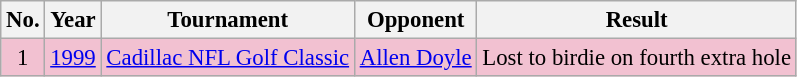<table class="wikitable" style="font-size:95%;">
<tr>
<th>No.</th>
<th>Year</th>
<th>Tournament</th>
<th>Opponent</th>
<th>Result</th>
</tr>
<tr style="background:#F2C1D1;">
<td align=center>1</td>
<td><a href='#'>1999</a></td>
<td><a href='#'>Cadillac NFL Golf Classic</a></td>
<td> <a href='#'>Allen Doyle</a></td>
<td>Lost to birdie on fourth extra hole</td>
</tr>
</table>
